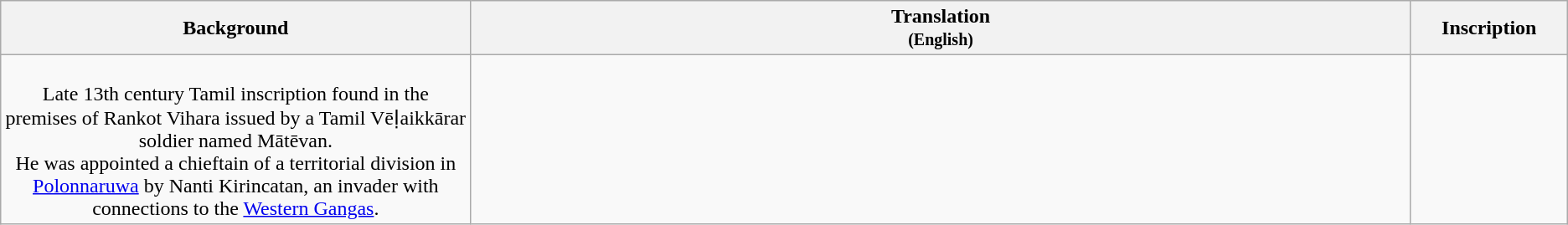<table class="wikitable centre">
<tr>
<th scope="col" align=left>Background<br></th>
<th>Translation<br><small>(English)</small></th>
<th>Inscription<br></th>
</tr>
<tr>
<td align=center width="30%"><br>Late 13th century Tamil inscription found in the premises of Rankot Vihara issued by a Tamil Vēḷaikkārar soldier named Mātēvan.<br>He was appointed a chieftain of a territorial division in <a href='#'>Polonnaruwa</a> by Nanti Kirincatan, an invader with connections to the <a href='#'>Western Gangas</a>.</td>
<td align=left><br></td>
<td align=center width="10%"><br></td>
</tr>
</table>
